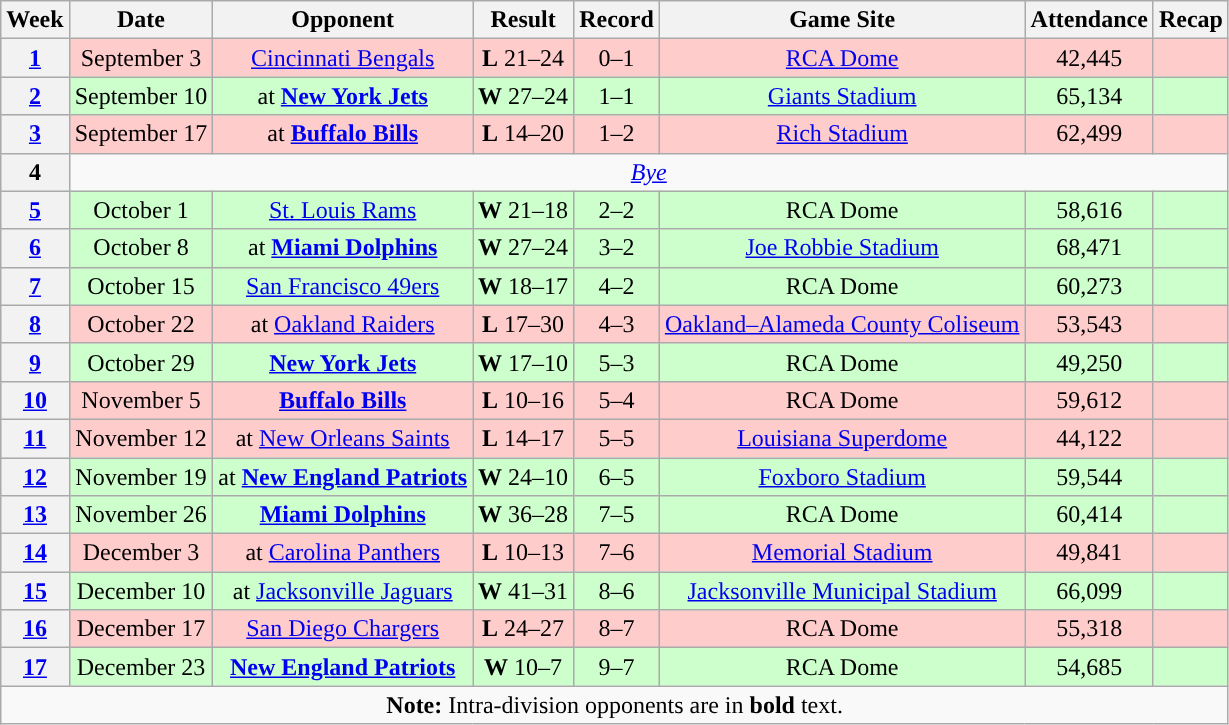<table class="wikitable" style="text-align:center">
<tr>
<th>Week</th>
<th>Date</th>
<th>Opponent</th>
<th>Result</th>
<th>Record</th>
<th>Game Site</th>
<th>Attendance</th>
<th>Recap</th>
</tr>
<tr style="background:#fcc">
<th><a href='#'>1</a></th>
<td>September 3</td>
<td><a href='#'>Cincinnati Bengals</a></td>
<td><strong>L</strong> 21–24 </td>
<td>0–1</td>
<td><a href='#'>RCA Dome</a></td>
<td>42,445</td>
<td></td>
</tr>
<tr style="background:#cfc">
<th><a href='#'>2</a></th>
<td>September 10</td>
<td>at <strong><a href='#'>New York Jets</a></strong></td>
<td><strong>W</strong> 27–24 </td>
<td>1–1</td>
<td><a href='#'>Giants Stadium</a></td>
<td>65,134</td>
<td></td>
</tr>
<tr style="background:#fcc">
<th><a href='#'>3</a></th>
<td>September 17</td>
<td>at <strong><a href='#'>Buffalo Bills</a></strong></td>
<td><strong>L</strong> 14–20</td>
<td>1–2</td>
<td><a href='#'>Rich Stadium</a></td>
<td>62,499</td>
<td></td>
</tr>
<tr>
<th>4</th>
<td colspan="7"><em><a href='#'>Bye</a></em></td>
</tr>
<tr style="background:#cfc">
<th><a href='#'>5</a></th>
<td>October 1</td>
<td><a href='#'>St. Louis Rams</a></td>
<td><strong>W</strong> 21–18</td>
<td>2–2</td>
<td>RCA Dome</td>
<td>58,616</td>
<td></td>
</tr>
<tr style="background:#cfc">
<th><a href='#'>6</a></th>
<td>October 8</td>
<td>at <strong><a href='#'>Miami Dolphins</a></strong></td>
<td><strong>W</strong> 27–24 </td>
<td>3–2</td>
<td><a href='#'>Joe Robbie Stadium</a></td>
<td>68,471</td>
<td></td>
</tr>
<tr style="background:#cfc">
<th><a href='#'>7</a></th>
<td>October 15</td>
<td><a href='#'>San Francisco 49ers</a></td>
<td><strong>W</strong> 18–17</td>
<td>4–2</td>
<td>RCA Dome</td>
<td>60,273</td>
<td></td>
</tr>
<tr style="background:#fcc">
<th><a href='#'>8</a></th>
<td>October 22</td>
<td>at <a href='#'>Oakland Raiders</a></td>
<td><strong>L</strong> 17–30</td>
<td>4–3</td>
<td><a href='#'>Oakland–Alameda County Coliseum</a></td>
<td>53,543</td>
<td></td>
</tr>
<tr style="background:#cfc">
<th><a href='#'>9</a></th>
<td>October 29</td>
<td><strong><a href='#'>New York Jets</a></strong></td>
<td><strong>W</strong> 17–10</td>
<td>5–3</td>
<td>RCA Dome</td>
<td>49,250</td>
<td></td>
</tr>
<tr style="background:#fcc">
<th><a href='#'>10</a></th>
<td>November 5</td>
<td><strong><a href='#'>Buffalo Bills</a></strong></td>
<td><strong>L</strong> 10–16</td>
<td>5–4</td>
<td>RCA Dome</td>
<td>59,612</td>
<td></td>
</tr>
<tr style="background:#fcc">
<th><a href='#'>11</a></th>
<td>November 12</td>
<td>at <a href='#'>New Orleans Saints</a></td>
<td><strong>L</strong> 14–17</td>
<td>5–5</td>
<td><a href='#'>Louisiana Superdome</a></td>
<td>44,122</td>
<td></td>
</tr>
<tr style="background:#cfc">
<th><a href='#'>12</a></th>
<td>November 19</td>
<td>at <strong><a href='#'>New England Patriots</a></strong></td>
<td><strong>W</strong> 24–10</td>
<td>6–5</td>
<td><a href='#'>Foxboro Stadium</a></td>
<td>59,544</td>
<td></td>
</tr>
<tr style="background:#cfc">
<th><a href='#'>13</a></th>
<td>November 26</td>
<td><strong><a href='#'>Miami Dolphins</a></strong></td>
<td><strong>W</strong> 36–28</td>
<td>7–5</td>
<td>RCA Dome</td>
<td>60,414</td>
<td></td>
</tr>
<tr style="background:#fcc">
<th><a href='#'>14</a></th>
<td>December 3</td>
<td>at <a href='#'>Carolina Panthers</a></td>
<td><strong>L</strong> 10–13</td>
<td>7–6</td>
<td><a href='#'>Memorial Stadium</a></td>
<td>49,841</td>
<td></td>
</tr>
<tr style="background:#cfc">
<th><a href='#'>15</a></th>
<td>December 10</td>
<td>at <a href='#'>Jacksonville Jaguars</a></td>
<td><strong>W</strong> 41–31</td>
<td>8–6</td>
<td><a href='#'>Jacksonville Municipal Stadium</a></td>
<td>66,099</td>
<td></td>
</tr>
<tr style="background:#fcc">
<th><a href='#'>16</a></th>
<td>December 17</td>
<td><a href='#'>San Diego Chargers</a></td>
<td><strong>L</strong> 24–27</td>
<td>8–7</td>
<td>RCA Dome</td>
<td>55,318</td>
<td></td>
</tr>
<tr style="background:#cfc">
<th><a href='#'>17</a></th>
<td>December 23</td>
<td><strong><a href='#'>New England Patriots</a></strong></td>
<td><strong>W</strong> 10–7</td>
<td>9–7</td>
<td>RCA Dome</td>
<td>54,685</td>
<td></td>
</tr>
<tr>
<td colspan="8"><strong>Note:</strong> Intra-division opponents are in <strong>bold</strong> text.</td>
</tr>
</table>
